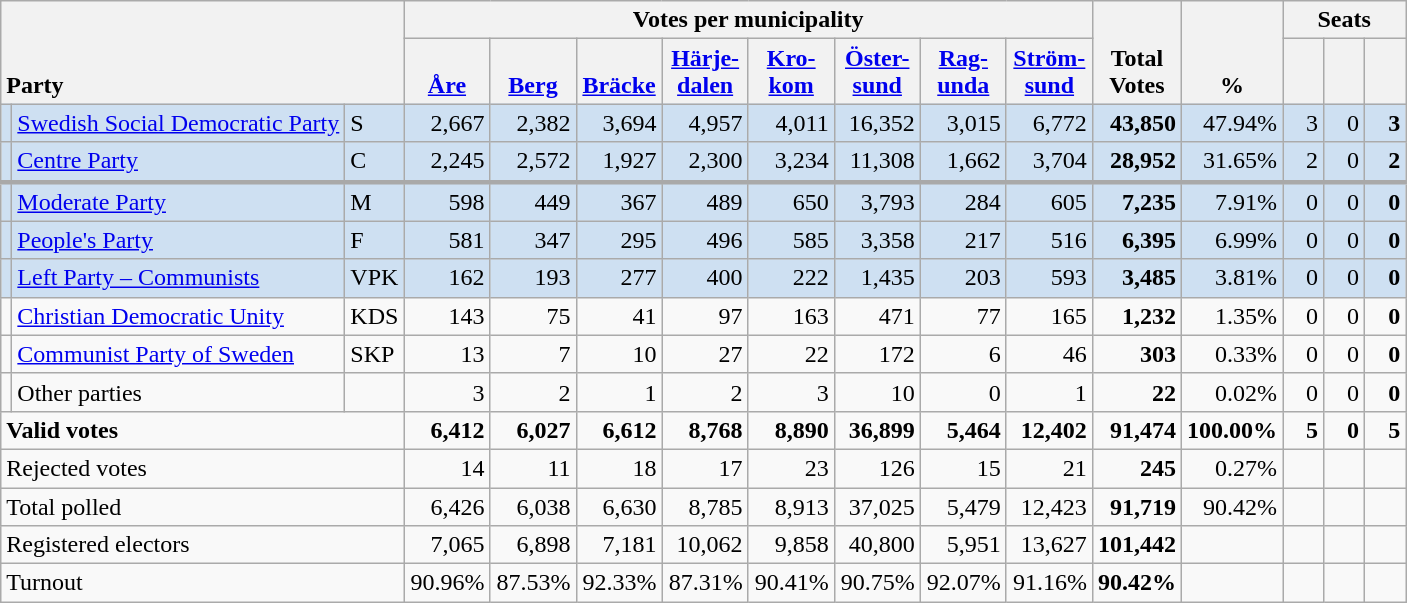<table class="wikitable" border="1" style="text-align:right;">
<tr>
<th style="text-align:left;" valign=bottom rowspan=2 colspan=3>Party</th>
<th colspan=8>Votes per municipality</th>
<th align=center valign=bottom rowspan=2 width="50">Total Votes</th>
<th align=center valign=bottom rowspan=2 width="50">%</th>
<th colspan=3>Seats</th>
</tr>
<tr>
<th align=center valign=bottom width="50"><a href='#'>Åre</a></th>
<th align=center valign=bottom width="50"><a href='#'>Berg</a></th>
<th align=center valign=bottom width="50"><a href='#'>Bräcke</a></th>
<th align=center valign=bottom width="50"><a href='#'>Härje- dalen</a></th>
<th align=center valign=bottom width="50"><a href='#'>Kro- kom</a></th>
<th align=center valign=bottom width="50"><a href='#'>Öster- sund</a></th>
<th align=center valign=bottom width="50"><a href='#'>Rag- unda</a></th>
<th align=center valign=bottom width="50"><a href='#'>Ström- sund</a></th>
<th align=center valign=bottom width="20"><small></small></th>
<th align=center valign=bottom width="20"><small><a href='#'></a></small></th>
<th align=center valign=bottom width="20"><small></small></th>
</tr>
<tr style="background:#CEE0F2;">
<td></td>
<td align=left style="white-space: nowrap;"><a href='#'>Swedish Social Democratic Party</a></td>
<td align=left>S</td>
<td>2,667</td>
<td>2,382</td>
<td>3,694</td>
<td>4,957</td>
<td>4,011</td>
<td>16,352</td>
<td>3,015</td>
<td>6,772</td>
<td><strong>43,850</strong></td>
<td>47.94%</td>
<td>3</td>
<td>0</td>
<td><strong>3</strong></td>
</tr>
<tr style="background:#CEE0F2;">
<td></td>
<td align=left><a href='#'>Centre Party</a></td>
<td align=left>C</td>
<td>2,245</td>
<td>2,572</td>
<td>1,927</td>
<td>2,300</td>
<td>3,234</td>
<td>11,308</td>
<td>1,662</td>
<td>3,704</td>
<td><strong>28,952</strong></td>
<td>31.65%</td>
<td>2</td>
<td>0</td>
<td><strong>2</strong></td>
</tr>
<tr style="background:#CEE0F2; border-top:3px solid darkgray;">
<td></td>
<td align=left><a href='#'>Moderate Party</a></td>
<td align=left>M</td>
<td>598</td>
<td>449</td>
<td>367</td>
<td>489</td>
<td>650</td>
<td>3,793</td>
<td>284</td>
<td>605</td>
<td><strong>7,235</strong></td>
<td>7.91%</td>
<td>0</td>
<td>0</td>
<td><strong>0</strong></td>
</tr>
<tr style="background:#CEE0F2;">
<td></td>
<td align=left><a href='#'>People's Party</a></td>
<td align=left>F</td>
<td>581</td>
<td>347</td>
<td>295</td>
<td>496</td>
<td>585</td>
<td>3,358</td>
<td>217</td>
<td>516</td>
<td><strong>6,395</strong></td>
<td>6.99%</td>
<td>0</td>
<td>0</td>
<td><strong>0</strong></td>
</tr>
<tr style="background:#CEE0F2;">
<td></td>
<td align=left><a href='#'>Left Party – Communists</a></td>
<td align=left>VPK</td>
<td>162</td>
<td>193</td>
<td>277</td>
<td>400</td>
<td>222</td>
<td>1,435</td>
<td>203</td>
<td>593</td>
<td><strong>3,485</strong></td>
<td>3.81%</td>
<td>0</td>
<td>0</td>
<td><strong>0</strong></td>
</tr>
<tr>
<td></td>
<td align=left><a href='#'>Christian Democratic Unity</a></td>
<td align=left>KDS</td>
<td>143</td>
<td>75</td>
<td>41</td>
<td>97</td>
<td>163</td>
<td>471</td>
<td>77</td>
<td>165</td>
<td><strong>1,232</strong></td>
<td>1.35%</td>
<td>0</td>
<td>0</td>
<td><strong>0</strong></td>
</tr>
<tr>
<td></td>
<td align=left><a href='#'>Communist Party of Sweden</a></td>
<td align=left>SKP</td>
<td>13</td>
<td>7</td>
<td>10</td>
<td>27</td>
<td>22</td>
<td>172</td>
<td>6</td>
<td>46</td>
<td><strong>303</strong></td>
<td>0.33%</td>
<td>0</td>
<td>0</td>
<td><strong>0</strong></td>
</tr>
<tr>
<td></td>
<td align=left>Other parties</td>
<td></td>
<td>3</td>
<td>2</td>
<td>1</td>
<td>2</td>
<td>3</td>
<td>10</td>
<td>0</td>
<td>1</td>
<td><strong>22</strong></td>
<td>0.02%</td>
<td>0</td>
<td>0</td>
<td><strong>0</strong></td>
</tr>
<tr style="font-weight:bold">
<td align=left colspan=3>Valid votes</td>
<td>6,412</td>
<td>6,027</td>
<td>6,612</td>
<td>8,768</td>
<td>8,890</td>
<td>36,899</td>
<td>5,464</td>
<td>12,402</td>
<td>91,474</td>
<td>100.00%</td>
<td>5</td>
<td>0</td>
<td>5</td>
</tr>
<tr>
<td align=left colspan=3>Rejected votes</td>
<td>14</td>
<td>11</td>
<td>18</td>
<td>17</td>
<td>23</td>
<td>126</td>
<td>15</td>
<td>21</td>
<td><strong>245</strong></td>
<td>0.27%</td>
<td></td>
<td></td>
<td></td>
</tr>
<tr>
<td align=left colspan=3>Total polled</td>
<td>6,426</td>
<td>6,038</td>
<td>6,630</td>
<td>8,785</td>
<td>8,913</td>
<td>37,025</td>
<td>5,479</td>
<td>12,423</td>
<td><strong>91,719</strong></td>
<td>90.42%</td>
<td></td>
<td></td>
<td></td>
</tr>
<tr>
<td align=left colspan=3>Registered electors</td>
<td>7,065</td>
<td>6,898</td>
<td>7,181</td>
<td>10,062</td>
<td>9,858</td>
<td>40,800</td>
<td>5,951</td>
<td>13,627</td>
<td><strong>101,442</strong></td>
<td></td>
<td></td>
<td></td>
<td></td>
</tr>
<tr>
<td align=left colspan=3>Turnout</td>
<td>90.96%</td>
<td>87.53%</td>
<td>92.33%</td>
<td>87.31%</td>
<td>90.41%</td>
<td>90.75%</td>
<td>92.07%</td>
<td>91.16%</td>
<td><strong>90.42%</strong></td>
<td></td>
<td></td>
<td></td>
<td></td>
</tr>
</table>
